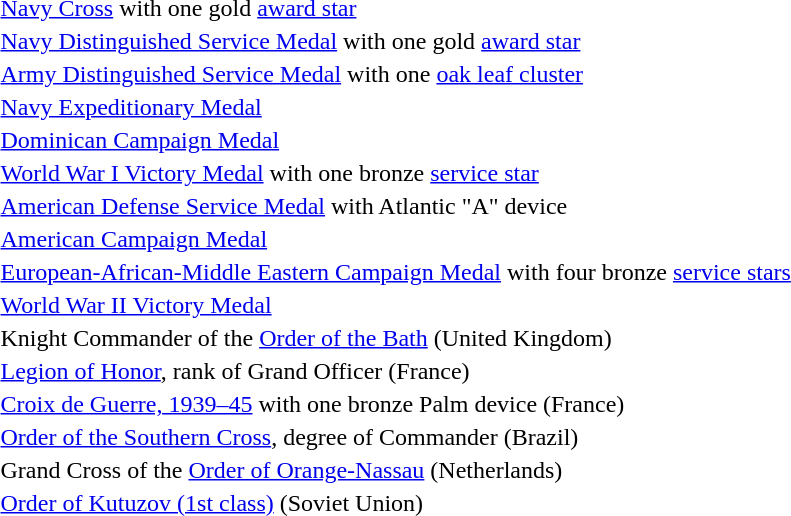<table>
<tr>
<td></td>
<td><a href='#'>Navy Cross</a> with one gold <a href='#'>award star</a></td>
</tr>
<tr>
<td></td>
<td><a href='#'>Navy Distinguished Service Medal</a> with one gold <a href='#'>award star</a></td>
</tr>
<tr>
<td></td>
<td><a href='#'>Army Distinguished Service Medal</a> with one <a href='#'>oak leaf cluster</a></td>
</tr>
<tr>
<td></td>
<td><a href='#'>Navy Expeditionary Medal</a></td>
</tr>
<tr>
<td></td>
<td><a href='#'>Dominican Campaign Medal</a></td>
</tr>
<tr>
<td></td>
<td><a href='#'>World War I Victory Medal</a> with one bronze <a href='#'>service star</a></td>
</tr>
<tr>
<td></td>
<td><a href='#'>American Defense Service Medal</a> with Atlantic "A" device</td>
</tr>
<tr>
<td></td>
<td><a href='#'>American Campaign Medal</a></td>
</tr>
<tr>
<td></td>
<td><a href='#'>European-African-Middle Eastern Campaign Medal</a> with four bronze <a href='#'>service stars</a></td>
</tr>
<tr>
<td></td>
<td><a href='#'>World War II Victory Medal</a></td>
</tr>
<tr>
<td></td>
<td>Knight Commander of the <a href='#'>Order of the Bath</a> (United Kingdom)</td>
</tr>
<tr>
<td></td>
<td><a href='#'>Legion of Honor</a>, rank of Grand Officer (France)</td>
</tr>
<tr>
<td></td>
<td><a href='#'>Croix de Guerre, 1939–45</a> with one bronze Palm device (France)</td>
</tr>
<tr>
<td></td>
<td><a href='#'>Order of the Southern Cross</a>, degree of Commander (Brazil)</td>
</tr>
<tr>
<td></td>
<td>Grand Cross of the <a href='#'>Order of Orange-Nassau</a> (Netherlands)</td>
</tr>
<tr>
<td></td>
<td><a href='#'>Order of Kutuzov (1st class)</a>  (Soviet Union)</td>
</tr>
</table>
